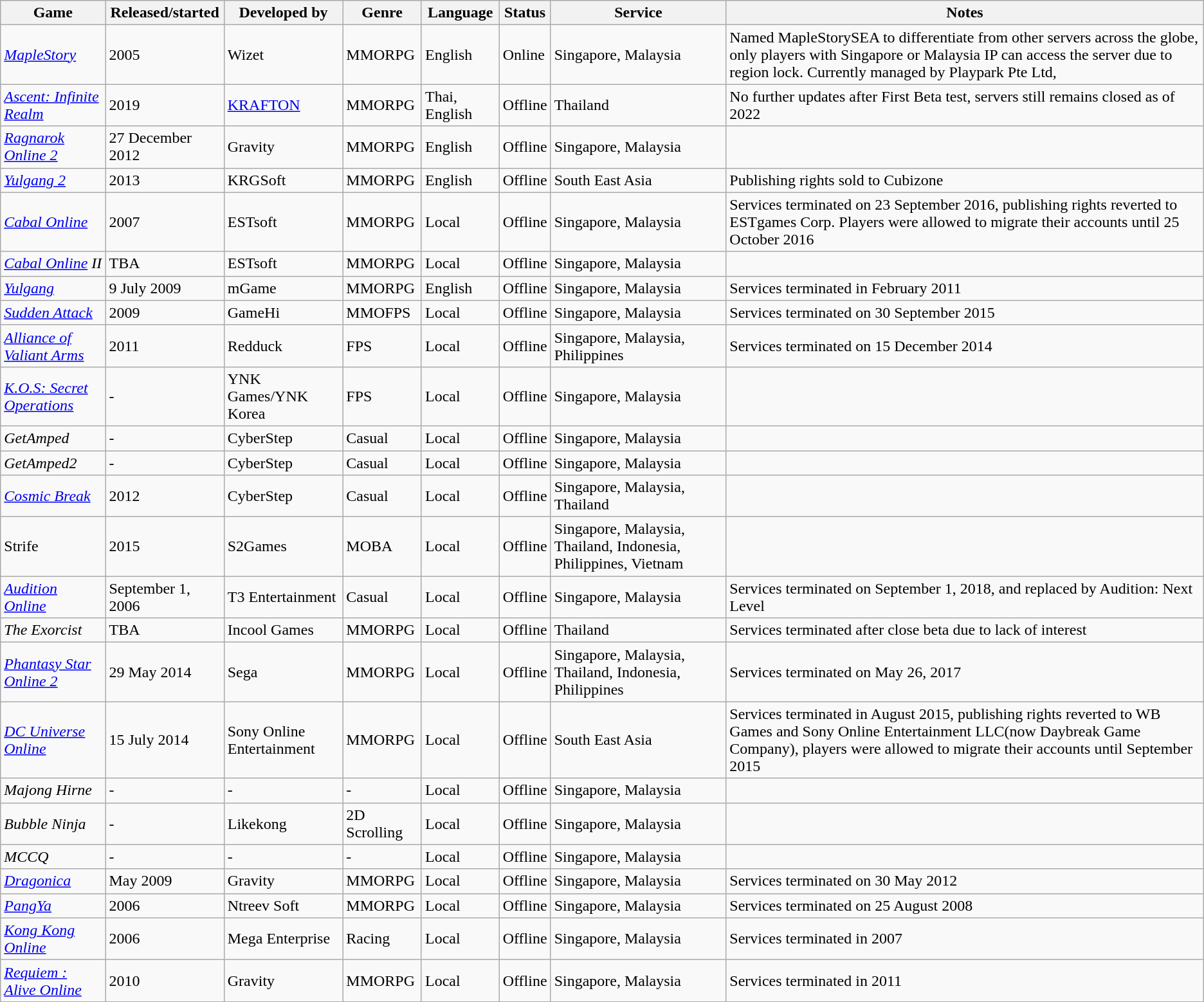<table class="wikitable">
<tr>
<th>Game</th>
<th>Released/started</th>
<th>Developed by</th>
<th>Genre</th>
<th>Language</th>
<th>Status</th>
<th>Service</th>
<th>Notes</th>
</tr>
<tr>
<td><em><a href='#'>MapleStory</a></em></td>
<td>2005</td>
<td>Wizet</td>
<td>MMORPG</td>
<td>English</td>
<td>Online</td>
<td>Singapore, Malaysia</td>
<td>Named MapleStorySEA to differentiate from other servers across the globe, only players with Singapore or Malaysia IP can access the server due to region lock. Currently managed by Playpark Pte Ltd,</td>
</tr>
<tr>
<td><em><a href='#'>Ascent: Infinite Realm</a></em></td>
<td>2019</td>
<td><a href='#'>KRAFTON</a></td>
<td>MMORPG</td>
<td>Thai, English</td>
<td>Offline</td>
<td>Thailand</td>
<td>No further updates after First Beta test, servers still remains closed as of 2022</td>
</tr>
<tr>
<td><em><a href='#'>Ragnarok Online 2</a></em></td>
<td>27 December 2012</td>
<td>Gravity</td>
<td>MMORPG</td>
<td>English</td>
<td>Offline</td>
<td>Singapore, Malaysia</td>
<td></td>
</tr>
<tr>
<td><em><a href='#'>Yulgang 2</a></em></td>
<td>2013</td>
<td>KRGSoft</td>
<td>MMORPG</td>
<td>English</td>
<td>Offline</td>
<td>South East Asia</td>
<td>Publishing rights sold to Cubizone</td>
</tr>
<tr>
<td><em><a href='#'>Cabal Online</a></em></td>
<td>2007</td>
<td>ESTsoft</td>
<td>MMORPG</td>
<td>Local</td>
<td>Offline</td>
<td>Singapore, Malaysia</td>
<td>Services terminated on 23 September 2016, publishing rights reverted to ESTgames Corp. Players were allowed to migrate their accounts until 25 October 2016</td>
</tr>
<tr>
<td><em><a href='#'>Cabal Online</a> II</em></td>
<td>TBA</td>
<td>ESTsoft</td>
<td>MMORPG</td>
<td>Local</td>
<td>Offline</td>
<td>Singapore, Malaysia</td>
<td></td>
</tr>
<tr>
<td><em><a href='#'>Yulgang</a></em></td>
<td>9 July 2009</td>
<td>mGame</td>
<td>MMORPG</td>
<td>English</td>
<td>Offline</td>
<td>Singapore, Malaysia</td>
<td>Services terminated in February 2011</td>
</tr>
<tr>
<td><em><a href='#'>Sudden Attack</a></em></td>
<td>2009</td>
<td>GameHi</td>
<td>MMOFPS</td>
<td>Local</td>
<td>Offline</td>
<td>Singapore, Malaysia</td>
<td>Services terminated on 30 September 2015</td>
</tr>
<tr>
<td><em><a href='#'>Alliance of Valiant Arms</a></em></td>
<td>2011</td>
<td>Redduck</td>
<td>FPS</td>
<td>Local</td>
<td>Offline</td>
<td>Singapore, Malaysia, Philippines</td>
<td>Services terminated on 15 December 2014</td>
</tr>
<tr>
<td><em><a href='#'>K.O.S: Secret Operations</a></em></td>
<td>-</td>
<td>YNK Games/YNK Korea</td>
<td>FPS</td>
<td>Local</td>
<td>Offline</td>
<td>Singapore, Malaysia</td>
<td></td>
</tr>
<tr>
<td><em>GetAmped</em></td>
<td>-</td>
<td>CyberStep</td>
<td>Casual</td>
<td>Local</td>
<td>Offline</td>
<td>Singapore, Malaysia</td>
<td></td>
</tr>
<tr>
<td><em>GetAmped2</em></td>
<td>-</td>
<td>CyberStep</td>
<td>Casual</td>
<td>Local</td>
<td>Offline</td>
<td>Singapore, Malaysia</td>
<td></td>
</tr>
<tr>
<td><em><a href='#'>Cosmic Break</a></em></td>
<td>2012</td>
<td>CyberStep</td>
<td>Casual</td>
<td>Local</td>
<td>Offline</td>
<td>Singapore, Malaysia, Thailand</td>
<td></td>
</tr>
<tr>
<td>Strife</td>
<td>2015</td>
<td>S2Games</td>
<td>MOBA</td>
<td>Local</td>
<td>Offline</td>
<td>Singapore, Malaysia, Thailand, Indonesia, Philippines, Vietnam</td>
<td></td>
</tr>
<tr>
<td><em><a href='#'>Audition Online</a></em></td>
<td>September 1, 2006</td>
<td>T3 Entertainment</td>
<td>Casual</td>
<td>Local</td>
<td>Offline</td>
<td>Singapore, Malaysia</td>
<td>Services terminated on September 1, 2018, and replaced by Audition: Next Level</td>
</tr>
<tr>
<td><em>The Exorcist</em></td>
<td>TBA</td>
<td>Incool Games</td>
<td>MMORPG</td>
<td>Local</td>
<td>Offline</td>
<td>Thailand</td>
<td>Services terminated after close beta due to lack of interest</td>
</tr>
<tr>
<td><em><a href='#'>Phantasy Star Online 2</a></em></td>
<td>29 May 2014</td>
<td>Sega</td>
<td>MMORPG</td>
<td>Local</td>
<td>Offline</td>
<td>Singapore, Malaysia, Thailand, Indonesia, Philippines</td>
<td>Services terminated on May 26, 2017</td>
</tr>
<tr>
<td><em><a href='#'>DC Universe Online</a></em></td>
<td>15 July 2014</td>
<td>Sony Online Entertainment</td>
<td>MMORPG</td>
<td>Local</td>
<td>Offline</td>
<td>South East Asia</td>
<td>Services terminated in August 2015, publishing rights reverted to WB Games and Sony Online Entertainment LLC(now Daybreak Game Company), players were allowed to migrate their accounts until September 2015</td>
</tr>
<tr>
<td><em>Majong Hirne</em></td>
<td>-</td>
<td>-</td>
<td>-</td>
<td>Local</td>
<td>Offline</td>
<td>Singapore, Malaysia</td>
<td></td>
</tr>
<tr>
<td><em>Bubble Ninja</em></td>
<td>-</td>
<td>Likekong</td>
<td>2D Scrolling</td>
<td>Local</td>
<td>Offline</td>
<td>Singapore, Malaysia</td>
<td></td>
</tr>
<tr>
<td><em>MCCQ</em></td>
<td>-</td>
<td>-</td>
<td>-</td>
<td>Local</td>
<td>Offline</td>
<td>Singapore, Malaysia</td>
<td></td>
</tr>
<tr>
<td><em><a href='#'>Dragonica</a></em></td>
<td>May 2009</td>
<td>Gravity</td>
<td>MMORPG</td>
<td>Local</td>
<td>Offline</td>
<td>Singapore, Malaysia</td>
<td>Services terminated on 30 May 2012</td>
</tr>
<tr>
<td><em><a href='#'>PangYa</a></em></td>
<td>2006</td>
<td>Ntreev Soft</td>
<td>MMORPG</td>
<td>Local</td>
<td>Offline</td>
<td>Singapore, Malaysia</td>
<td>Services terminated on 25 August 2008</td>
</tr>
<tr>
<td><em><a href='#'>Kong Kong Online</a></em></td>
<td>2006</td>
<td>Mega Enterprise</td>
<td>Racing</td>
<td>Local</td>
<td>Offline</td>
<td>Singapore, Malaysia</td>
<td>Services terminated in 2007</td>
</tr>
<tr>
<td><em><a href='#'>Requiem : Alive Online</a></em></td>
<td>2010</td>
<td>Gravity</td>
<td>MMORPG</td>
<td>Local</td>
<td>Offline</td>
<td>Singapore, Malaysia</td>
<td>Services terminated in 2011</td>
</tr>
<tr>
</tr>
</table>
